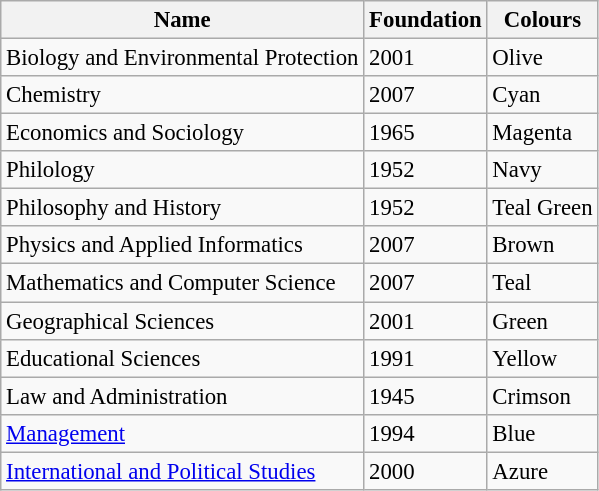<table class="sort wikitable sortable" style="font-size: 95%;">
<tr>
<th>Name</th>
<th>Foundation</th>
<th>Colours</th>
</tr>
<tr>
<td>Biology and Environmental Protection</td>
<td>2001</td>
<td> Olive</td>
</tr>
<tr>
<td>Chemistry</td>
<td>2007</td>
<td> Cyan</td>
</tr>
<tr>
<td>Economics and Sociology</td>
<td>1965</td>
<td> Magenta</td>
</tr>
<tr>
<td>Philology</td>
<td>1952</td>
<td> Navy</td>
</tr>
<tr>
<td>Philosophy and History</td>
<td>1952</td>
<td> Teal Green</td>
</tr>
<tr>
<td>Physics and Applied Informatics</td>
<td>2007</td>
<td> Brown</td>
</tr>
<tr>
<td>Mathematics and Computer Science</td>
<td>2007</td>
<td> Teal</td>
</tr>
<tr>
<td>Geographical Sciences</td>
<td>2001</td>
<td> Green</td>
</tr>
<tr>
<td>Educational Sciences</td>
<td>1991</td>
<td> Yellow</td>
</tr>
<tr>
<td>Law and Administration</td>
<td>1945</td>
<td> Crimson</td>
</tr>
<tr>
<td><a href='#'>Management</a></td>
<td>1994</td>
<td> Blue</td>
</tr>
<tr>
<td><a href='#'>International and Political Studies</a></td>
<td>2000</td>
<td> Azure</td>
</tr>
</table>
